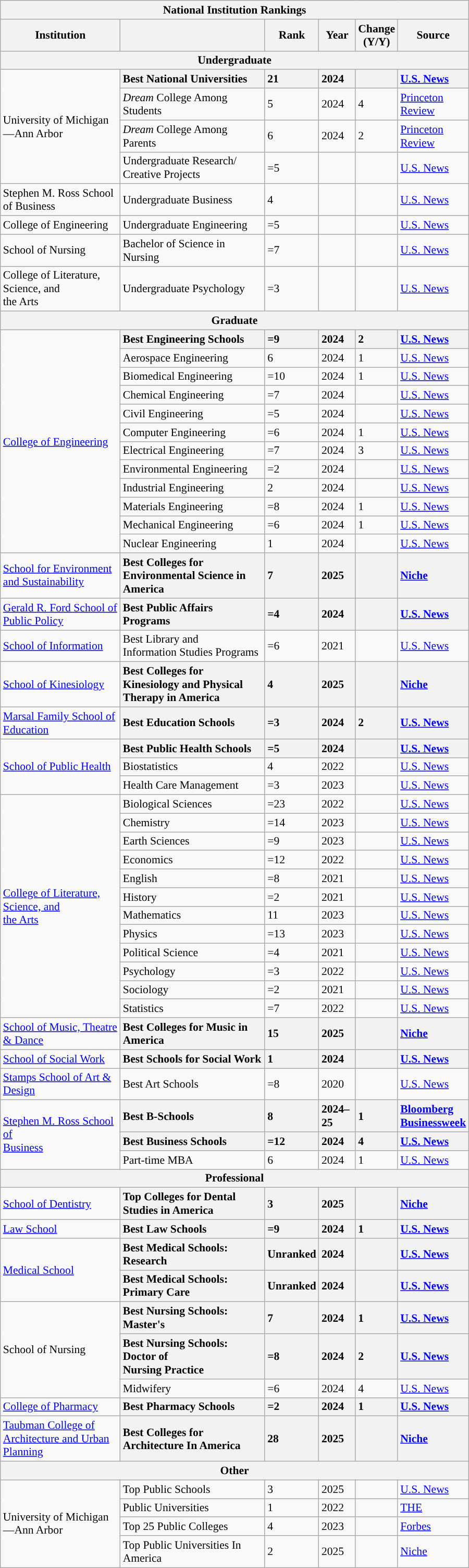<table class="wikitable collapsible" style="font-size: 90%; width: 600px; text-align: left">
<tr>
<th colspan="6">National Institution Rankings</th>
</tr>
<tr>
<th>Institution</th>
<th></th>
<th>Rank</th>
<th>Year</th>
<th>Change<br>(Y/Y)</th>
<th>Source</th>
</tr>
<tr>
<th colspan="6">Undergraduate</th>
</tr>
<tr>
<td rowspan="4">University of Michigan—Ann Arbor</td>
<th style="text-align: left">Best National Universities</th>
<th style="text-align: left">21</th>
<th style="text-align: left">2024</th>
<th style="text-align: left"></th>
<th style="text-align: left"><a href='#'>U.S. News</a></th>
</tr>
<tr>
<td><em>Dream</em> College Among Students</td>
<td>5</td>
<td>2024</td>
<td> 4</td>
<td><a href='#'>Princeton <br>Review</a></td>
</tr>
<tr>
<td><em>Dream</em> College Among Parents</td>
<td>6</td>
<td>2024</td>
<td> 2</td>
<td><a href='#'>Princeton <br>Review</a></td>
</tr>
<tr>
<td>Undergraduate Research/<br>Creative Projects</td>
<td>=5</td>
<td></td>
<td></td>
<td><a href='#'>U.S. News</a></td>
</tr>
<tr>
<td rowspan="1">Stephen M. Ross School of Business</td>
<td>Undergraduate Business</td>
<td>4</td>
<td></td>
<td></td>
<td><a href='#'>U.S. News</a></td>
</tr>
<tr>
<td rowspan="1">College of Engineering</td>
<td>Undergraduate Engineering</td>
<td>=5</td>
<td></td>
<td></td>
<td><a href='#'>U.S. News</a></td>
</tr>
<tr>
<td rowspan="1">School of Nursing</td>
<td>Bachelor of Science in Nursing</td>
<td>=7</td>
<td></td>
<td></td>
<td><a href='#'>U.S. News</a></td>
</tr>
<tr>
<td rowspan="1">College of Literature, Science, and<br>the Arts</td>
<td>Undergraduate Psychology</td>
<td>=3</td>
<td></td>
<td></td>
<td><a href='#'>U.S. News</a></td>
</tr>
<tr>
<th colspan="6">Graduate</th>
</tr>
<tr>
<td rowspan="12"><a href='#'>College of Engineering</a></td>
<th style="text-align: left">Best Engineering Schools</th>
<th style="text-align: left">=9</th>
<th style="text-align: left">2024</th>
<th style="text-align: left"> 2</th>
<th style="text-align: left"><a href='#'>U.S. News</a></th>
</tr>
<tr>
<td>Aerospace Engineering</td>
<td>6</td>
<td>2024</td>
<td> 1</td>
<td><a href='#'>U.S. News</a></td>
</tr>
<tr>
<td>Biomedical Engineering</td>
<td>=10</td>
<td>2024</td>
<td> 1</td>
<td><a href='#'>U.S. News</a></td>
</tr>
<tr>
<td>Chemical Engineering</td>
<td>=7</td>
<td>2024</td>
<td></td>
<td><a href='#'>U.S. News</a></td>
</tr>
<tr>
<td>Civil Engineering</td>
<td>=5</td>
<td>2024</td>
<td></td>
<td><a href='#'>U.S. News</a></td>
</tr>
<tr>
<td>Computer Engineering</td>
<td>=6</td>
<td>2024</td>
<td> 1</td>
<td><a href='#'>U.S. News</a></td>
</tr>
<tr>
<td>Electrical Engineering</td>
<td>=7</td>
<td>2024</td>
<td> 3</td>
<td><a href='#'>U.S. News</a></td>
</tr>
<tr>
<td>Environmental Engineering</td>
<td>=2</td>
<td>2024</td>
<td></td>
<td><a href='#'>U.S. News</a></td>
</tr>
<tr>
<td>Industrial Engineering</td>
<td>2</td>
<td>2024</td>
<td></td>
<td><a href='#'>U.S. News</a></td>
</tr>
<tr>
<td>Materials Engineering</td>
<td>=8</td>
<td>2024</td>
<td> 1</td>
<td><a href='#'>U.S. News</a></td>
</tr>
<tr>
<td>Mechanical Engineering</td>
<td>=6</td>
<td>2024</td>
<td> 1</td>
<td><a href='#'>U.S. News</a></td>
</tr>
<tr>
<td>Nuclear Engineering</td>
<td>1</td>
<td>2024</td>
<td></td>
<td><a href='#'>U.S. News</a></td>
</tr>
<tr>
<td><a href='#'>School for Environment and Sustainability</a></td>
<th style="text-align: left">Best Colleges for Environmental Science in America</th>
<th style="text-align: left">7</th>
<th style="text-align: left">2025</th>
<th style="text-align: left"></th>
<th style="text-align: left"><a href='#'>Niche</a></th>
</tr>
<tr>
<td><a href='#'>Gerald R. Ford School of Public Policy</a></td>
<th style="text-align: left">Best Public Affairs Programs</th>
<th style="text-align: left">=4</th>
<th style="text-align: left">2024</th>
<th style="text-align: left"></th>
<th style="text-align: left"><a href='#'>U.S. News</a></th>
</tr>
<tr>
<td><a href='#'>School of Information</a></td>
<td>Best Library and<br>Information Studies Programs</td>
<td>=6</td>
<td>2021</td>
<td></td>
<td><a href='#'>U.S. News</a></td>
</tr>
<tr>
<td><a href='#'>School of Kinesiology</a></td>
<th style="text-align: left">Best Colleges for Kinesiology and Physical Therapy in America</th>
<th style="text-align: left">4</th>
<th style="text-align: left">2025</th>
<th style="text-align: left"></th>
<th style="text-align: left"><a href='#'>Niche</a></th>
</tr>
<tr>
<td><a href='#'>Marsal Family School of Education</a></td>
<th style="text-align: left">Best Education Schools</th>
<th style="text-align: left">=3</th>
<th style="text-align: left">2024</th>
<th style="text-align: left"> 2</th>
<th style="text-align: left"><a href='#'>U.S. News</a></th>
</tr>
<tr>
<td rowspan="3"><a href='#'>School of Public Health</a></td>
<th style="text-align: left">Best Public Health Schools</th>
<th style="text-align: left">=5</th>
<th style="text-align: left">2024</th>
<th style="text-align: left"></th>
<th style="text-align: left"><a href='#'>U.S. News</a></th>
</tr>
<tr>
<td>Biostatistics</td>
<td>4</td>
<td>2022</td>
<td></td>
<td><a href='#'>U.S. News</a></td>
</tr>
<tr>
<td>Health Care Management</td>
<td>=3</td>
<td>2023</td>
<td></td>
<td><a href='#'>U.S. News</a></td>
</tr>
<tr>
<td rowspan="12"><a href='#'>College of Literature, Science, and<br>the Arts</a></td>
<td>Biological Sciences</td>
<td>=23</td>
<td>2022</td>
<td></td>
<td><a href='#'>U.S. News</a></td>
</tr>
<tr>
<td>Chemistry</td>
<td>=14</td>
<td>2023</td>
<td></td>
<td><a href='#'>U.S. News</a></td>
</tr>
<tr>
<td>Earth Sciences</td>
<td>=9</td>
<td>2023</td>
<td></td>
<td><a href='#'>U.S. News</a></td>
</tr>
<tr>
<td>Economics</td>
<td>=12</td>
<td>2022</td>
<td></td>
<td><a href='#'>U.S. News</a></td>
</tr>
<tr>
<td>English</td>
<td>=8</td>
<td>2021</td>
<td></td>
<td><a href='#'>U.S. News</a></td>
</tr>
<tr>
<td>History</td>
<td>=2</td>
<td>2021</td>
<td></td>
<td><a href='#'>U.S. News</a></td>
</tr>
<tr>
<td>Mathematics</td>
<td>11</td>
<td>2023</td>
<td></td>
<td><a href='#'>U.S. News</a></td>
</tr>
<tr>
<td>Physics</td>
<td>=13</td>
<td>2023</td>
<td></td>
<td><a href='#'>U.S. News</a></td>
</tr>
<tr>
<td>Political Science</td>
<td>=4</td>
<td>2021</td>
<td></td>
<td><a href='#'>U.S. News</a></td>
</tr>
<tr>
<td>Psychology</td>
<td>=3</td>
<td>2022</td>
<td></td>
<td><a href='#'>U.S. News</a></td>
</tr>
<tr>
<td>Sociology</td>
<td>=2</td>
<td>2021</td>
<td></td>
<td><a href='#'>U.S. News</a></td>
</tr>
<tr>
<td>Statistics</td>
<td>=7</td>
<td>2022</td>
<td></td>
<td><a href='#'>U.S. News</a></td>
</tr>
<tr>
<td><a href='#'>School of Music, Theatre & Dance</a></td>
<th style="text-align: left">Best Colleges for Music in America</th>
<th style="text-align: left">15</th>
<th style="text-align: left">2025</th>
<th style="text-align: left"></th>
<th style="text-align: left"><a href='#'>Niche</a></th>
</tr>
<tr>
<td><a href='#'>School of Social Work</a></td>
<th style="text-align: left">Best Schools for Social Work</th>
<th style="text-align: left">1</th>
<th style="text-align: left">2024</th>
<th style="text-align: left"></th>
<th style="text-align: left"><a href='#'>U.S. News</a></th>
</tr>
<tr>
<td><a href='#'>Stamps School of Art & Design</a></td>
<td>Best Art Schools</td>
<td>=8</td>
<td>2020</td>
<td></td>
<td><a href='#'>U.S. News</a></td>
</tr>
<tr>
<td rowspan="3"><a href='#'>Stephen M. Ross School of<br>Business</a></td>
<th style="text-align: left">Best B-Schools</th>
<th style="text-align: left">8</th>
<th style="text-align: left">2024–25</th>
<th style="text-align: left"> 1</th>
<th style="text-align: left"><a href='#'>Bloomberg <br>Businessweek</a></th>
</tr>
<tr>
<th style="text-align: left">Best Business Schools</th>
<th style="text-align: left">=12</th>
<th style="text-align: left">2024</th>
<th style="text-align: left"> 4</th>
<th style="text-align: left"><a href='#'>U.S. News</a></th>
</tr>
<tr>
<td>Part-time MBA</td>
<td>6</td>
<td>2024</td>
<td> 1</td>
<td><a href='#'>U.S. News</a></td>
</tr>
<tr>
<th colspan="6">Professional</th>
</tr>
<tr>
<td><a href='#'>School of Dentistry</a></td>
<th style="text-align: left">Top Colleges for Dental Studies in America</th>
<th style="text-align: left">3</th>
<th style="text-align: left">2025</th>
<th style="text-align: left"></th>
<th style="text-align: left"><a href='#'>Niche</a></th>
</tr>
<tr>
<td><a href='#'>Law School</a></td>
<th style="text-align: left">Best Law Schools</th>
<th style="text-align: left">=9</th>
<th style="text-align: left">2024</th>
<th style="text-align: left"> 1</th>
<th style="text-align: left"><a href='#'>U.S. News</a></th>
</tr>
<tr>
<td rowspan="2"><a href='#'>Medical School</a></td>
<th style="text-align: left">Best Medical Schools: Research</th>
<th style="text-align: left">Unranked</th>
<th style="text-align: left">2024</th>
<th style="text-align: left"></th>
<th style="text-align: left"><a href='#'>U.S. News</a></th>
</tr>
<tr>
<th style="text-align: left">Best Medical Schools: Primary Care</th>
<th style="text-align: left">Unranked</th>
<th style="text-align: left">2024</th>
<th style="text-align: left"></th>
<th style="text-align: left"><a href='#'>U.S. News</a></th>
</tr>
<tr>
<td rowspan="3">School of Nursing</td>
<th style="text-align: left">Best Nursing Schools: Master's</th>
<th style="text-align: left">7</th>
<th style="text-align: left">2024</th>
<th style="text-align: left"> 1</th>
<th style="text-align: left"><a href='#'>U.S. News</a></th>
</tr>
<tr>
<th style="text-align: left">Best Nursing Schools: Doctor of<br>Nursing Practice</th>
<th style="text-align: left">=8</th>
<th style="text-align: left">2024</th>
<th style="text-align: left"> 2</th>
<th style="text-align: left"><a href='#'>U.S. News</a></th>
</tr>
<tr>
<td>Midwifery</td>
<td>=6</td>
<td>2024</td>
<td> 4</td>
<td><a href='#'>U.S. News</a></td>
</tr>
<tr>
<td><a href='#'>College of Pharmacy</a></td>
<th style="text-align: left">Best Pharmacy Schools</th>
<th style="text-align: left">=2</th>
<th style="text-align: left">2024</th>
<th style="text-align: left"> 1</th>
<th style="text-align: left"><a href='#'>U.S. News</a></th>
</tr>
<tr>
<td><a href='#'>Taubman College of Architecture and Urban Planning</a></td>
<th style="text-align: left">Best Colleges for Architecture In America</th>
<th style="text-align: left">28</th>
<th style="text-align: left">2025</th>
<th style="text-align: left"></th>
<th style="text-align: left"><a href='#'>Niche</a></th>
</tr>
<tr>
<th colspan="6">Other</th>
</tr>
<tr>
<td rowspan="5">University of Michigan—Ann Arbor</td>
<td>Top Public Schools</td>
<td>3</td>
<td>2025</td>
<td></td>
<td><a href='#'>U.S. News</a></td>
</tr>
<tr>
<td>Public Universities</td>
<td>1</td>
<td>2022</td>
<td></td>
<td><a href='#'>THE</a></td>
</tr>
<tr>
<td>Top 25 Public Colleges</td>
<td>4</td>
<td>2023</td>
<td></td>
<td><a href='#'>Forbes</a></td>
</tr>
<tr>
<td>Top Public Universities In America</td>
<td>2</td>
<td>2025</td>
<td></td>
<td><a href='#'>Niche</a></td>
</tr>
</table>
